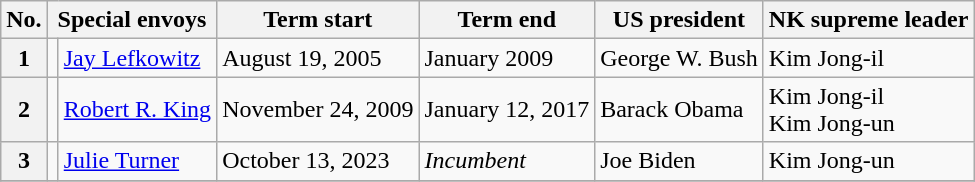<table class="wikitable">
<tr>
<th>No.</th>
<th colspan=2>Special envoys</th>
<th>Term start</th>
<th>Term end</th>
<th>US president</th>
<th>NK supreme leader</th>
</tr>
<tr>
<th>1</th>
<td></td>
<td><a href='#'>Jay Lefkowitz</a></td>
<td>August 19, 2005</td>
<td>January 2009</td>
<td>George W. Bush</td>
<td>Kim Jong-il</td>
</tr>
<tr>
<th>2</th>
<td></td>
<td><a href='#'>Robert R. King</a></td>
<td>November 24, 2009</td>
<td>January 12, 2017</td>
<td>Barack Obama</td>
<td>Kim Jong-il<br>Kim Jong-un</td>
</tr>
<tr>
<th>3</th>
<td></td>
<td><a href='#'>Julie Turner</a></td>
<td>October 13, 2023</td>
<td><em>Incumbent</em></td>
<td>Joe Biden</td>
<td>Kim Jong-un</td>
</tr>
<tr>
</tr>
</table>
